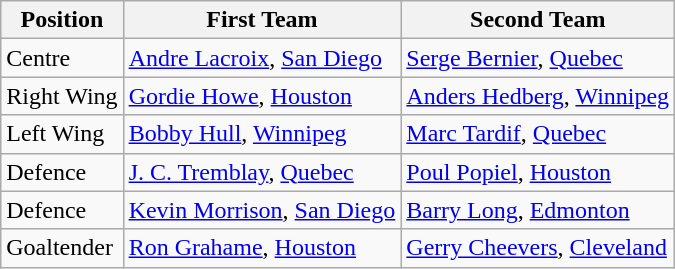<table class="wikitable">
<tr>
<th><strong>Position</strong></th>
<th><strong>First Team</strong></th>
<th><strong>Second Team</strong></th>
</tr>
<tr>
<td>Centre</td>
<td><a href='#'>Andre Lacroix</a>, <a href='#'>San Diego</a></td>
<td><a href='#'>Serge Bernier</a>, <a href='#'>Quebec</a></td>
</tr>
<tr>
<td>Right Wing</td>
<td><a href='#'>Gordie Howe</a>, <a href='#'>Houston</a></td>
<td><a href='#'>Anders Hedberg</a>, <a href='#'>Winnipeg</a></td>
</tr>
<tr>
<td>Left Wing</td>
<td><a href='#'>Bobby Hull</a>, <a href='#'>Winnipeg</a></td>
<td><a href='#'>Marc Tardif</a>, <a href='#'>Quebec</a></td>
</tr>
<tr>
<td>Defence</td>
<td><a href='#'>J. C. Tremblay</a>, <a href='#'>Quebec</a></td>
<td><a href='#'>Poul Popiel</a>, <a href='#'>Houston</a></td>
</tr>
<tr>
<td>Defence</td>
<td><a href='#'>Kevin Morrison</a>, <a href='#'>San Diego</a></td>
<td><a href='#'>Barry Long</a>, <a href='#'>Edmonton</a></td>
</tr>
<tr>
<td>Goaltender</td>
<td><a href='#'>Ron Grahame</a>, <a href='#'>Houston</a></td>
<td><a href='#'>Gerry Cheevers</a>, <a href='#'>Cleveland</a></td>
</tr>
</table>
